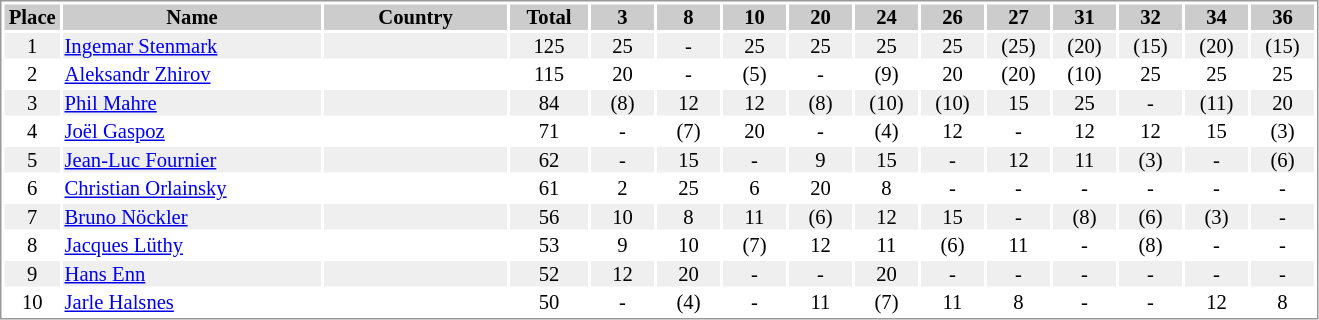<table border="0" style="border: 1px solid #999; background-color:#FFFFFF; text-align:center; font-size:86%; line-height:15px;">
<tr align="center" bgcolor="#CCCCCC">
<th width=35>Place</th>
<th width=170>Name</th>
<th width=120>Country</th>
<th width=50>Total</th>
<th width=40>3</th>
<th width=40>8</th>
<th width=40>10</th>
<th width=40>20</th>
<th width=40>24</th>
<th width=40>26</th>
<th width=40>27</th>
<th width=40>31</th>
<th width=40>32</th>
<th width=40>34</th>
<th width=40>36</th>
</tr>
<tr bgcolor="#EFEFEF">
<td>1</td>
<td align="left"><a href='#'>Ingemar Stenmark</a></td>
<td align="left"></td>
<td>125</td>
<td>25</td>
<td>-</td>
<td>25</td>
<td>25</td>
<td>25</td>
<td>25</td>
<td>(25)</td>
<td>(20)</td>
<td>(15)</td>
<td>(20)</td>
<td>(15)</td>
</tr>
<tr>
<td>2</td>
<td align="left"><a href='#'>Aleksandr Zhirov</a></td>
<td align="left"></td>
<td>115</td>
<td>20</td>
<td>-</td>
<td>(5)</td>
<td>-</td>
<td>(9)</td>
<td>20</td>
<td>(20)</td>
<td>(10)</td>
<td>25</td>
<td>25</td>
<td>25</td>
</tr>
<tr bgcolor="#EFEFEF">
<td>3</td>
<td align="left"><a href='#'>Phil Mahre</a></td>
<td align="left"></td>
<td>84</td>
<td>(8)</td>
<td>12</td>
<td>12</td>
<td>(8)</td>
<td>(10)</td>
<td>(10)</td>
<td>15</td>
<td>25</td>
<td>-</td>
<td>(11)</td>
<td>20</td>
</tr>
<tr>
<td>4</td>
<td align="left"><a href='#'>Joël Gaspoz</a></td>
<td align="left"></td>
<td>71</td>
<td>-</td>
<td>(7)</td>
<td>20</td>
<td>-</td>
<td>(4)</td>
<td>12</td>
<td>-</td>
<td>12</td>
<td>12</td>
<td>15</td>
<td>(3)</td>
</tr>
<tr bgcolor="#EFEFEF">
<td>5</td>
<td align="left"><a href='#'>Jean-Luc Fournier</a></td>
<td align="left"></td>
<td>62</td>
<td>-</td>
<td>15</td>
<td>-</td>
<td>9</td>
<td>15</td>
<td>-</td>
<td>12</td>
<td>11</td>
<td>(3)</td>
<td>-</td>
<td>(6)</td>
</tr>
<tr>
<td>6</td>
<td align="left"><a href='#'>Christian Orlainsky</a></td>
<td align="left"></td>
<td>61</td>
<td>2</td>
<td>25</td>
<td>6</td>
<td>20</td>
<td>8</td>
<td>-</td>
<td>-</td>
<td>-</td>
<td>-</td>
<td>-</td>
<td>-</td>
</tr>
<tr bgcolor="#EFEFEF">
<td>7</td>
<td align="left"><a href='#'>Bruno Nöckler</a></td>
<td align="left"></td>
<td>56</td>
<td>10</td>
<td>8</td>
<td>11</td>
<td>(6)</td>
<td>12</td>
<td>15</td>
<td>-</td>
<td>(8)</td>
<td>(6)</td>
<td>(3)</td>
<td>-</td>
</tr>
<tr>
<td>8</td>
<td align="left"><a href='#'>Jacques Lüthy</a></td>
<td align="left"></td>
<td>53</td>
<td>9</td>
<td>10</td>
<td>(7)</td>
<td>12</td>
<td>11</td>
<td>(6)</td>
<td>11</td>
<td>-</td>
<td>(8)</td>
<td>-</td>
<td>-</td>
</tr>
<tr bgcolor="#EFEFEF">
<td>9</td>
<td align="left"><a href='#'>Hans Enn</a></td>
<td align="left"></td>
<td>52</td>
<td>12</td>
<td>20</td>
<td>-</td>
<td>-</td>
<td>20</td>
<td>-</td>
<td>-</td>
<td>-</td>
<td>-</td>
<td>-</td>
<td>-</td>
</tr>
<tr>
<td>10</td>
<td align="left"><a href='#'>Jarle Halsnes</a></td>
<td align="left"></td>
<td>50</td>
<td>-</td>
<td>(4)</td>
<td>-</td>
<td>11</td>
<td>(7)</td>
<td>11</td>
<td>8</td>
<td>-</td>
<td>-</td>
<td>12</td>
<td>8</td>
</tr>
</table>
